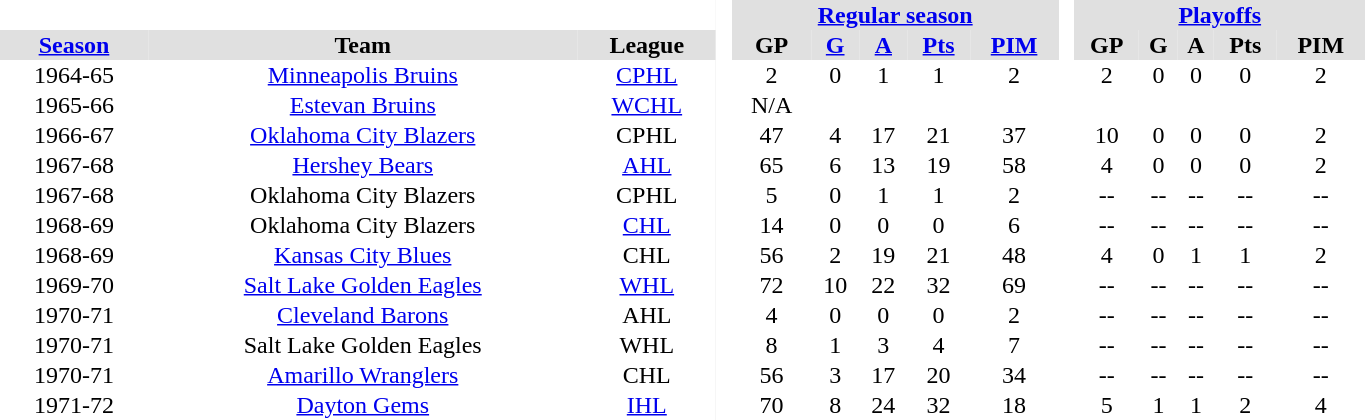<table border="0" cellpadding="1" cellspacing="0" style="text-align:center; width:72%;">
<tr style="background:#e0e0e0;">
<th colspan="3" bgcolor="#ffffff"> </th>
<th rowspan="99" bgcolor="#ffffff"> </th>
<th colspan="5"><a href='#'>Regular season</a></th>
<th rowspan="99" bgcolor="#ffffff"> </th>
<th colspan="5"><a href='#'>Playoffs</a></th>
</tr>
<tr style="background:#e0e0e0;">
<th><a href='#'>Season</a></th>
<th>Team</th>
<th>League</th>
<th>GP</th>
<th><a href='#'>G</a></th>
<th><a href='#'>A</a></th>
<th><a href='#'>Pts</a></th>
<th><a href='#'>PIM</a></th>
<th>GP</th>
<th>G</th>
<th>A</th>
<th>Pts</th>
<th>PIM</th>
</tr>
<tr>
<td>1964-65</td>
<td><a href='#'>Minneapolis Bruins</a></td>
<td><a href='#'>CPHL</a></td>
<td>2</td>
<td>0</td>
<td>1</td>
<td>1</td>
<td>2</td>
<td>2</td>
<td>0</td>
<td>0</td>
<td>0</td>
<td>2</td>
</tr>
<tr>
<td>1965-66</td>
<td><a href='#'>Estevan Bruins</a></td>
<td><a href='#'>WCHL</a></td>
<td>N/A</td>
<td></td>
<td></td>
<td></td>
<td></td>
<td></td>
<td></td>
<td></td>
<td></td>
</tr>
<tr>
<td>1966-67</td>
<td><a href='#'>Oklahoma City Blazers</a></td>
<td>CPHL</td>
<td>47</td>
<td>4</td>
<td>17</td>
<td>21</td>
<td>37</td>
<td>10</td>
<td>0</td>
<td>0</td>
<td>0</td>
<td>2</td>
</tr>
<tr>
<td>1967-68</td>
<td><a href='#'>Hershey Bears</a></td>
<td><a href='#'>AHL</a></td>
<td>65</td>
<td>6</td>
<td>13</td>
<td>19</td>
<td>58</td>
<td>4</td>
<td>0</td>
<td>0</td>
<td>0</td>
<td>2</td>
</tr>
<tr>
<td>1967-68</td>
<td>Oklahoma City Blazers</td>
<td>CPHL</td>
<td>5</td>
<td>0</td>
<td>1</td>
<td>1</td>
<td>2</td>
<td>--</td>
<td>--</td>
<td>--</td>
<td>--</td>
<td>--</td>
</tr>
<tr>
<td>1968-69</td>
<td>Oklahoma City Blazers</td>
<td><a href='#'>CHL</a></td>
<td>14</td>
<td>0</td>
<td>0</td>
<td>0</td>
<td>6</td>
<td>--</td>
<td>--</td>
<td>--</td>
<td>--</td>
<td>--</td>
</tr>
<tr>
<td>1968-69</td>
<td><a href='#'>Kansas City Blues</a></td>
<td>CHL</td>
<td>56</td>
<td>2</td>
<td>19</td>
<td>21</td>
<td>48</td>
<td>4</td>
<td>0</td>
<td>1</td>
<td>1</td>
<td>2</td>
</tr>
<tr>
<td>1969-70</td>
<td><a href='#'>Salt Lake Golden Eagles</a></td>
<td><a href='#'>WHL</a></td>
<td>72</td>
<td>10</td>
<td>22</td>
<td>32</td>
<td>69</td>
<td>--</td>
<td>--</td>
<td>--</td>
<td>--</td>
<td>--</td>
</tr>
<tr>
<td>1970-71</td>
<td><a href='#'>Cleveland Barons</a></td>
<td>AHL</td>
<td>4</td>
<td>0</td>
<td>0</td>
<td>0</td>
<td>2</td>
<td>--</td>
<td>--</td>
<td>--</td>
<td>--</td>
<td>--</td>
</tr>
<tr>
<td>1970-71</td>
<td>Salt Lake Golden Eagles</td>
<td>WHL</td>
<td>8</td>
<td>1</td>
<td>3</td>
<td>4</td>
<td>7</td>
<td>--</td>
<td>--</td>
<td>--</td>
<td>--</td>
<td>--</td>
</tr>
<tr>
<td>1970-71</td>
<td><a href='#'>Amarillo Wranglers</a></td>
<td>CHL</td>
<td>56</td>
<td>3</td>
<td>17</td>
<td>20</td>
<td>34</td>
<td>--</td>
<td>--</td>
<td>--</td>
<td>--</td>
<td>--</td>
</tr>
<tr>
<td>1971-72</td>
<td><a href='#'>Dayton Gems</a></td>
<td><a href='#'>IHL</a></td>
<td>70</td>
<td>8</td>
<td>24</td>
<td>32</td>
<td>18</td>
<td>5</td>
<td>1</td>
<td>1</td>
<td>2</td>
<td>4</td>
</tr>
<tr>
</tr>
</table>
